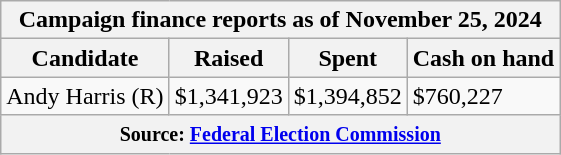<table class="wikitable sortable">
<tr>
<th colspan=4>Campaign finance reports as of November 25, 2024</th>
</tr>
<tr style="text-align:center;">
<th>Candidate</th>
<th>Raised</th>
<th>Spent</th>
<th>Cash on hand</th>
</tr>
<tr>
<td>Andy Harris (R)</td>
<td>$1,341,923</td>
<td>$1,394,852</td>
<td>$760,227</td>
</tr>
<tr>
<th colspan="4"><small>Source: <a href='#'>Federal Election Commission</a></small></th>
</tr>
</table>
